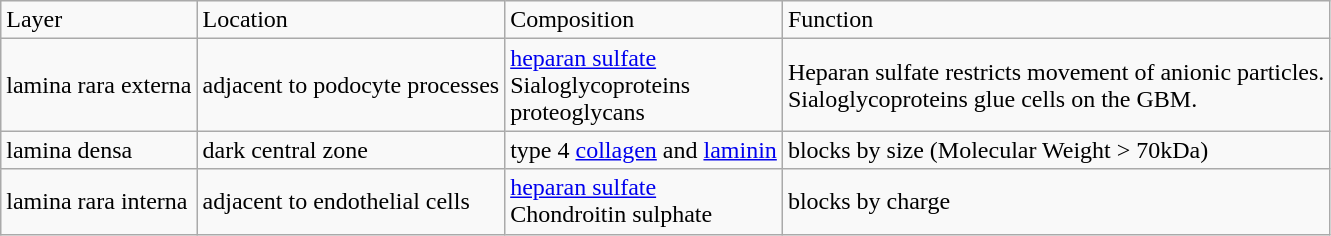<table class="wikitable">
<tr>
<td>Layer</td>
<td>Location</td>
<td>Composition</td>
<td>Function</td>
</tr>
<tr>
<td>lamina rara externa</td>
<td>adjacent to podocyte processes</td>
<td><a href='#'>heparan sulfate</a><br>Sialoglycoproteins<br>proteoglycans</td>
<td>Heparan sulfate restricts movement of anionic particles.<br>Sialoglycoproteins glue cells on the GBM.</td>
</tr>
<tr>
<td>lamina densa</td>
<td>dark central zone</td>
<td>type 4 <a href='#'>collagen</a> and <a href='#'>laminin</a></td>
<td>blocks by size (Molecular Weight > 70kDa)</td>
</tr>
<tr>
<td>lamina rara interna</td>
<td>adjacent to endothelial cells</td>
<td><a href='#'>heparan sulfate</a><br>Chondroitin sulphate</td>
<td>blocks by charge</td>
</tr>
</table>
